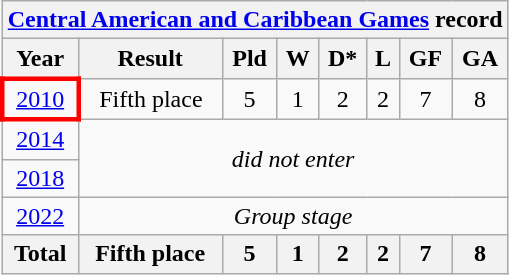<table class="wikitable" style="text-align: center;">
<tr>
<th colspan=8><a href='#'>Central American and Caribbean Games</a> record</th>
</tr>
<tr>
<th>Year</th>
<th>Result</th>
<th>Pld</th>
<th>W</th>
<th>D*</th>
<th>L</th>
<th>GF</th>
<th>GA</th>
</tr>
<tr>
<td style="border:3px solid red"> <a href='#'>2010</a></td>
<td>Fifth place</td>
<td>5</td>
<td>1</td>
<td>2</td>
<td>2</td>
<td>7</td>
<td>8</td>
</tr>
<tr>
<td> <a href='#'>2014</a></td>
<td colspan=7 rowspan=2><em>did not enter</em></td>
</tr>
<tr>
<td> <a href='#'>2018</a></td>
</tr>
<tr>
<td> <a href='#'>2022</a></td>
<td colspan=7><em>Group stage</em></td>
</tr>
<tr>
<th>Total</th>
<th>Fifth place</th>
<th>5</th>
<th>1</th>
<th>2</th>
<th>2</th>
<th>7</th>
<th>8</th>
</tr>
</table>
